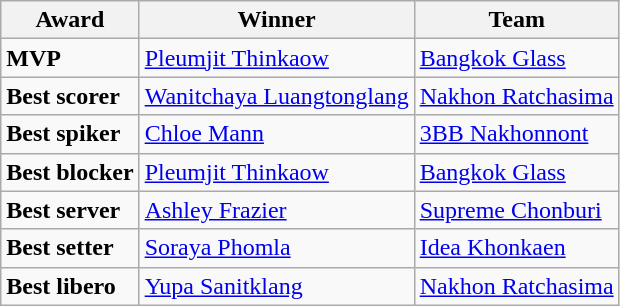<table class=wikitable>
<tr>
<th>Award</th>
<th>Winner</th>
<th>Team</th>
</tr>
<tr>
<td><strong>MVP</strong></td>
<td> <a href='#'>Pleumjit Thinkaow</a></td>
<td><a href='#'>Bangkok Glass</a></td>
</tr>
<tr>
<td><strong>Best scorer</strong></td>
<td> <a href='#'>Wanitchaya Luangtonglang</a></td>
<td><a href='#'>Nakhon Ratchasima</a></td>
</tr>
<tr>
<td><strong>Best spiker</strong></td>
<td> <a href='#'>Chloe Mann</a></td>
<td><a href='#'>3BB Nakhonnont</a></td>
</tr>
<tr>
<td><strong>Best blocker</strong></td>
<td> <a href='#'>Pleumjit Thinkaow</a></td>
<td><a href='#'>Bangkok Glass</a></td>
</tr>
<tr>
<td><strong>Best server</strong></td>
<td> <a href='#'>Ashley Frazier</a></td>
<td><a href='#'>Supreme Chonburi</a></td>
</tr>
<tr>
<td><strong>Best setter</strong></td>
<td> <a href='#'>Soraya Phomla</a></td>
<td><a href='#'>Idea Khonkaen</a></td>
</tr>
<tr>
<td><strong>Best libero</strong></td>
<td> <a href='#'>Yupa Sanitklang</a></td>
<td><a href='#'>Nakhon Ratchasima</a></td>
</tr>
</table>
